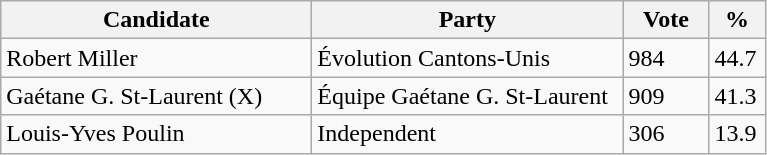<table class="wikitable">
<tr>
<th bgcolor="#DDDDFF" width="200px">Candidate</th>
<th bgcolor="#DDDDFF" width="200px">Party</th>
<th bgcolor="#DDDDFF" width="50px">Vote</th>
<th bgcolor="#DDDDFF" width="30px">%</th>
</tr>
<tr>
<td>Robert Miller</td>
<td>Évolution Cantons-Unis</td>
<td>984</td>
<td>44.7</td>
</tr>
<tr>
<td>Gaétane G. St-Laurent (X)</td>
<td>Équipe Gaétane G. St-Laurent</td>
<td>909</td>
<td>41.3</td>
</tr>
<tr>
<td>Louis-Yves Poulin</td>
<td>Independent</td>
<td>306</td>
<td>13.9</td>
</tr>
</table>
